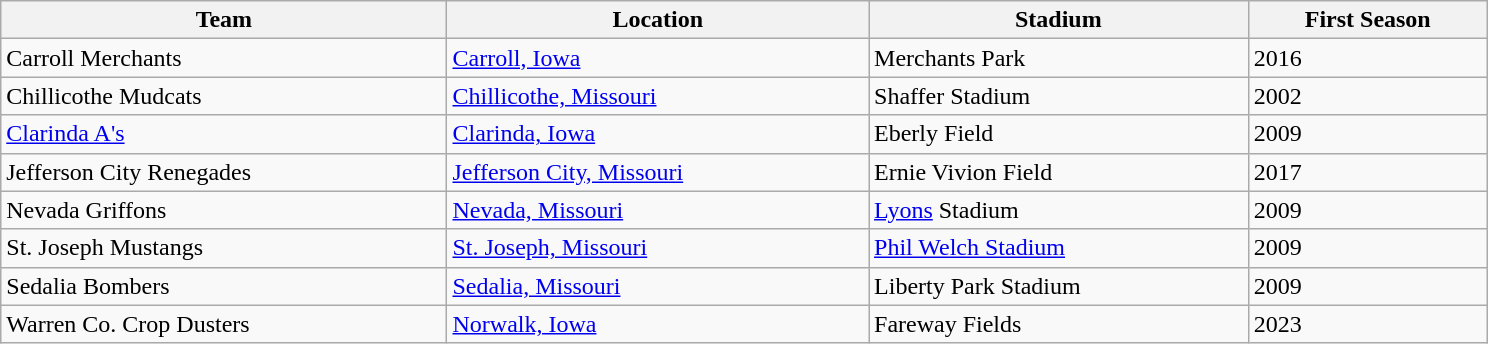<table class="wikitable" style="width:62em">
<tr>
<th>Team</th>
<th>Location</th>
<th>Stadium</th>
<th>First Season</th>
</tr>
<tr>
<td>Carroll Merchants</td>
<td><a href='#'>Carroll, Iowa</a></td>
<td>Merchants Park</td>
<td>2016</td>
</tr>
<tr>
<td>Chillicothe Mudcats</td>
<td><a href='#'>Chillicothe, Missouri</a></td>
<td>Shaffer Stadium</td>
<td>2002</td>
</tr>
<tr>
<td><a href='#'>Clarinda A's</a></td>
<td><a href='#'>Clarinda, Iowa</a></td>
<td>Eberly Field</td>
<td>2009</td>
</tr>
<tr>
<td>Jefferson City Renegades</td>
<td><a href='#'>Jefferson City, Missouri</a></td>
<td>Ernie Vivion Field</td>
<td>2017</td>
</tr>
<tr>
<td>Nevada Griffons</td>
<td><a href='#'>Nevada, Missouri</a></td>
<td><a href='#'>Lyons</a> Stadium</td>
<td>2009</td>
</tr>
<tr>
<td>St. Joseph Mustangs</td>
<td><a href='#'>St. Joseph, Missouri</a></td>
<td><a href='#'>Phil Welch Stadium</a></td>
<td>2009</td>
</tr>
<tr>
<td>Sedalia Bombers</td>
<td><a href='#'>Sedalia, Missouri</a></td>
<td>Liberty Park Stadium</td>
<td>2009</td>
</tr>
<tr>
<td>Warren Co. Crop Dusters</td>
<td><a href='#'>Norwalk, Iowa</a></td>
<td>Fareway Fields</td>
<td>2023</td>
</tr>
</table>
